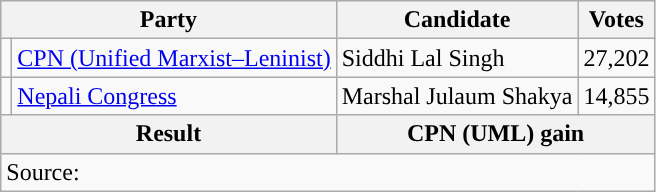<table class="wikitable">
<tr>
<th colspan="2">Party</th>
<th>Candidate</th>
<th>Votes</th>
</tr>
<tr>
<td style="background-color:"></td>
<td><a href='#'>CPN (Unified Marxist–Leninist)</a></td>
<td>Siddhi Lal Singh</td>
<td>27,202</td>
</tr>
<tr>
<td style="background-color:"></td>
<td><a href='#'>Nepali Congress</a></td>
<td>Marshal Julaum Shakya</td>
<td>14,855</td>
</tr>
<tr>
<th colspan="2">Result</th>
<th colspan="2">CPN (UML) gain</th>
</tr>
<tr>
<td colspan="4">Source: </td>
</tr>
</table>
